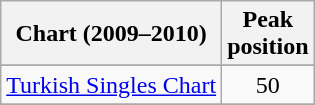<table class="wikitable sortable">
<tr>
<th align="left">Chart (2009–2010)</th>
<th align="left">Peak<br>position</th>
</tr>
<tr>
</tr>
<tr>
</tr>
<tr>
</tr>
<tr>
<td><a href='#'>Turkish Singles Chart</a></td>
<td align="center">50</td>
</tr>
<tr>
</tr>
</table>
